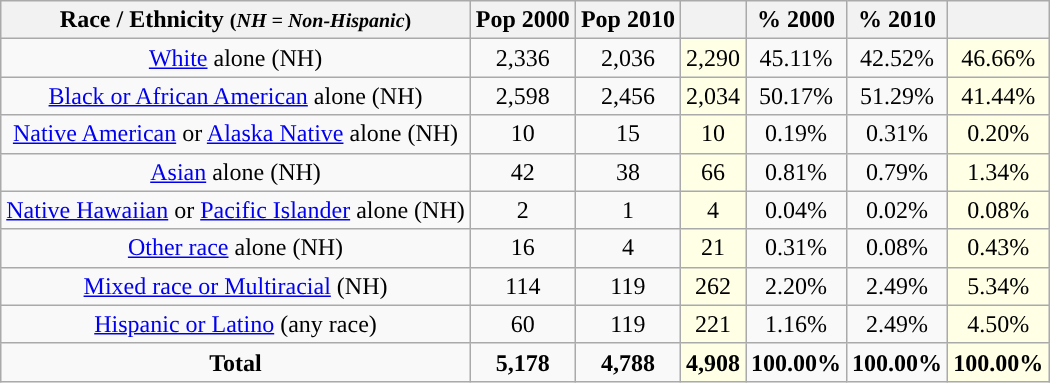<table class="wikitable" style="text-align:center;">
<tr>
<th>Race / Ethnicity <small>(<em>NH = Non-Hispanic</em>)</small></th>
<th>Pop 2000</th>
<th>Pop 2010</th>
<th></th>
<th>% 2000</th>
<th>% 2010</th>
<th></th>
</tr>
<tr>
<td><a href='#'>White</a> alone (NH)</td>
<td>2,336</td>
<td>2,036</td>
<td style='background: #ffffe6;'>2,290</td>
<td>45.11%</td>
<td>42.52%</td>
<td style='background: #ffffe6;'>46.66%</td>
</tr>
<tr>
<td><a href='#'>Black or African American</a> alone (NH)</td>
<td>2,598</td>
<td>2,456</td>
<td style='background: #ffffe6;'>2,034</td>
<td>50.17%</td>
<td>51.29%</td>
<td style='background: #ffffe6;'>41.44%</td>
</tr>
<tr>
<td><a href='#'>Native American</a> or <a href='#'>Alaska Native</a> alone (NH)</td>
<td>10</td>
<td>15</td>
<td style='background: #ffffe6;'>10</td>
<td>0.19%</td>
<td>0.31%</td>
<td style='background: #ffffe6;'>0.20%</td>
</tr>
<tr>
<td><a href='#'>Asian</a> alone (NH)</td>
<td>42</td>
<td>38</td>
<td style='background: #ffffe6;'>66</td>
<td>0.81%</td>
<td>0.79%</td>
<td style='background: #ffffe6;'>1.34%</td>
</tr>
<tr>
<td><a href='#'>Native Hawaiian</a> or <a href='#'>Pacific Islander</a> alone (NH)</td>
<td>2</td>
<td>1</td>
<td style='background: #ffffe6;'>4</td>
<td>0.04%</td>
<td>0.02%</td>
<td style='background: #ffffe6;'>0.08%</td>
</tr>
<tr>
<td><a href='#'>Other race</a> alone (NH)</td>
<td>16</td>
<td>4</td>
<td style='background: #ffffe6;'>21</td>
<td>0.31%</td>
<td>0.08%</td>
<td style='background: #ffffe6;'>0.43%</td>
</tr>
<tr>
<td><a href='#'>Mixed race or Multiracial</a> (NH)</td>
<td>114</td>
<td>119</td>
<td style='background: #ffffe6;'>262</td>
<td>2.20%</td>
<td>2.49%</td>
<td style='background: #ffffe6;'>5.34%</td>
</tr>
<tr>
<td><a href='#'>Hispanic or Latino</a> (any race)</td>
<td>60</td>
<td>119</td>
<td style='background: #ffffe6;'>221</td>
<td>1.16%</td>
<td>2.49%</td>
<td style='background: #ffffe6;'>4.50%</td>
</tr>
<tr>
<td><strong>Total</strong></td>
<td><strong>5,178</strong></td>
<td><strong>4,788</strong></td>
<td style='background: #ffffe6;'><strong>4,908</strong></td>
<td><strong>100.00%</strong></td>
<td><strong>100.00%</strong></td>
<td style='background: #ffffe6;'><strong>100.00%</strong></td>
</tr>
</table>
